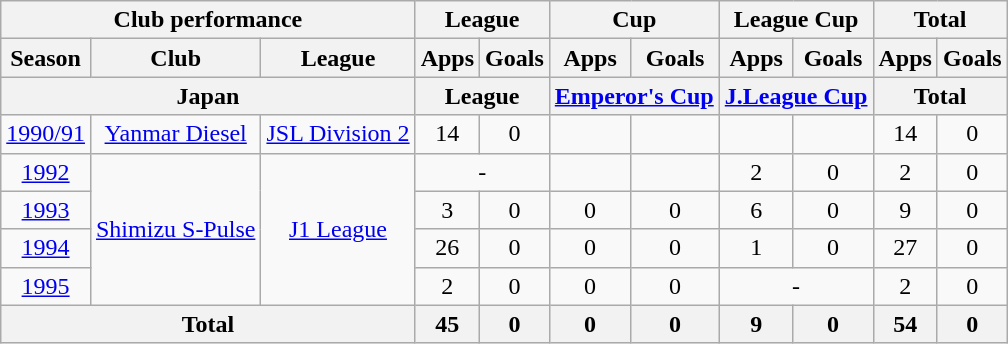<table class="wikitable" style="text-align:center;">
<tr>
<th colspan=3>Club performance</th>
<th colspan=2>League</th>
<th colspan=2>Cup</th>
<th colspan=2>League Cup</th>
<th colspan=2>Total</th>
</tr>
<tr>
<th>Season</th>
<th>Club</th>
<th>League</th>
<th>Apps</th>
<th>Goals</th>
<th>Apps</th>
<th>Goals</th>
<th>Apps</th>
<th>Goals</th>
<th>Apps</th>
<th>Goals</th>
</tr>
<tr>
<th colspan=3>Japan</th>
<th colspan=2>League</th>
<th colspan=2><a href='#'>Emperor's Cup</a></th>
<th colspan=2><a href='#'>J.League Cup</a></th>
<th colspan=2>Total</th>
</tr>
<tr>
<td><a href='#'>1990/91</a></td>
<td><a href='#'>Yanmar Diesel</a></td>
<td><a href='#'>JSL Division 2</a></td>
<td>14</td>
<td>0</td>
<td></td>
<td></td>
<td></td>
<td></td>
<td>14</td>
<td>0</td>
</tr>
<tr>
<td><a href='#'>1992</a></td>
<td rowspan="4"><a href='#'>Shimizu S-Pulse</a></td>
<td rowspan="4"><a href='#'>J1 League</a></td>
<td colspan="2">-</td>
<td></td>
<td></td>
<td>2</td>
<td>0</td>
<td>2</td>
<td>0</td>
</tr>
<tr>
<td><a href='#'>1993</a></td>
<td>3</td>
<td>0</td>
<td>0</td>
<td>0</td>
<td>6</td>
<td>0</td>
<td>9</td>
<td>0</td>
</tr>
<tr>
<td><a href='#'>1994</a></td>
<td>26</td>
<td>0</td>
<td>0</td>
<td>0</td>
<td>1</td>
<td>0</td>
<td>27</td>
<td>0</td>
</tr>
<tr>
<td><a href='#'>1995</a></td>
<td>2</td>
<td>0</td>
<td>0</td>
<td>0</td>
<td colspan="2">-</td>
<td>2</td>
<td>0</td>
</tr>
<tr>
<th colspan=3>Total</th>
<th>45</th>
<th>0</th>
<th>0</th>
<th>0</th>
<th>9</th>
<th>0</th>
<th>54</th>
<th>0</th>
</tr>
</table>
